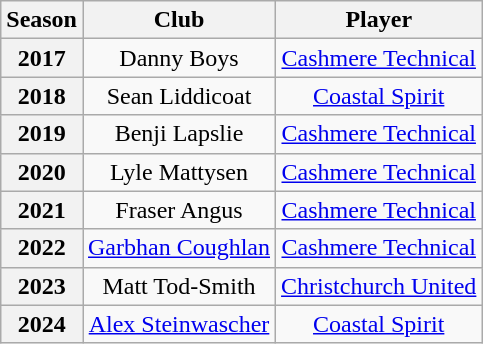<table class="wikitable sortable plainrowheaders" style="text-align:center">
<tr>
<th scope="col">Season</th>
<th scope="col">Club</th>
<th scope="col">Player</th>
</tr>
<tr>
<th>2017</th>
<td>Danny Boys</td>
<td><a href='#'>Cashmere Technical</a></td>
</tr>
<tr>
<th>2018</th>
<td>Sean Liddicoat</td>
<td><a href='#'>Coastal Spirit</a></td>
</tr>
<tr>
<th>2019</th>
<td>Benji Lapslie</td>
<td><a href='#'>Cashmere Technical</a></td>
</tr>
<tr>
<th>2020</th>
<td>Lyle Mattysen</td>
<td><a href='#'>Cashmere Technical</a></td>
</tr>
<tr>
<th>2021</th>
<td>Fraser Angus</td>
<td><a href='#'>Cashmere Technical</a></td>
</tr>
<tr>
<th>2022</th>
<td><a href='#'>Garbhan Coughlan</a></td>
<td><a href='#'>Cashmere Technical</a></td>
</tr>
<tr>
<th>2023</th>
<td>Matt Tod-Smith</td>
<td><a href='#'>Christchurch United</a></td>
</tr>
<tr>
<th>2024</th>
<td><a href='#'>Alex Steinwascher</a></td>
<td><a href='#'>Coastal Spirit</a></td>
</tr>
</table>
